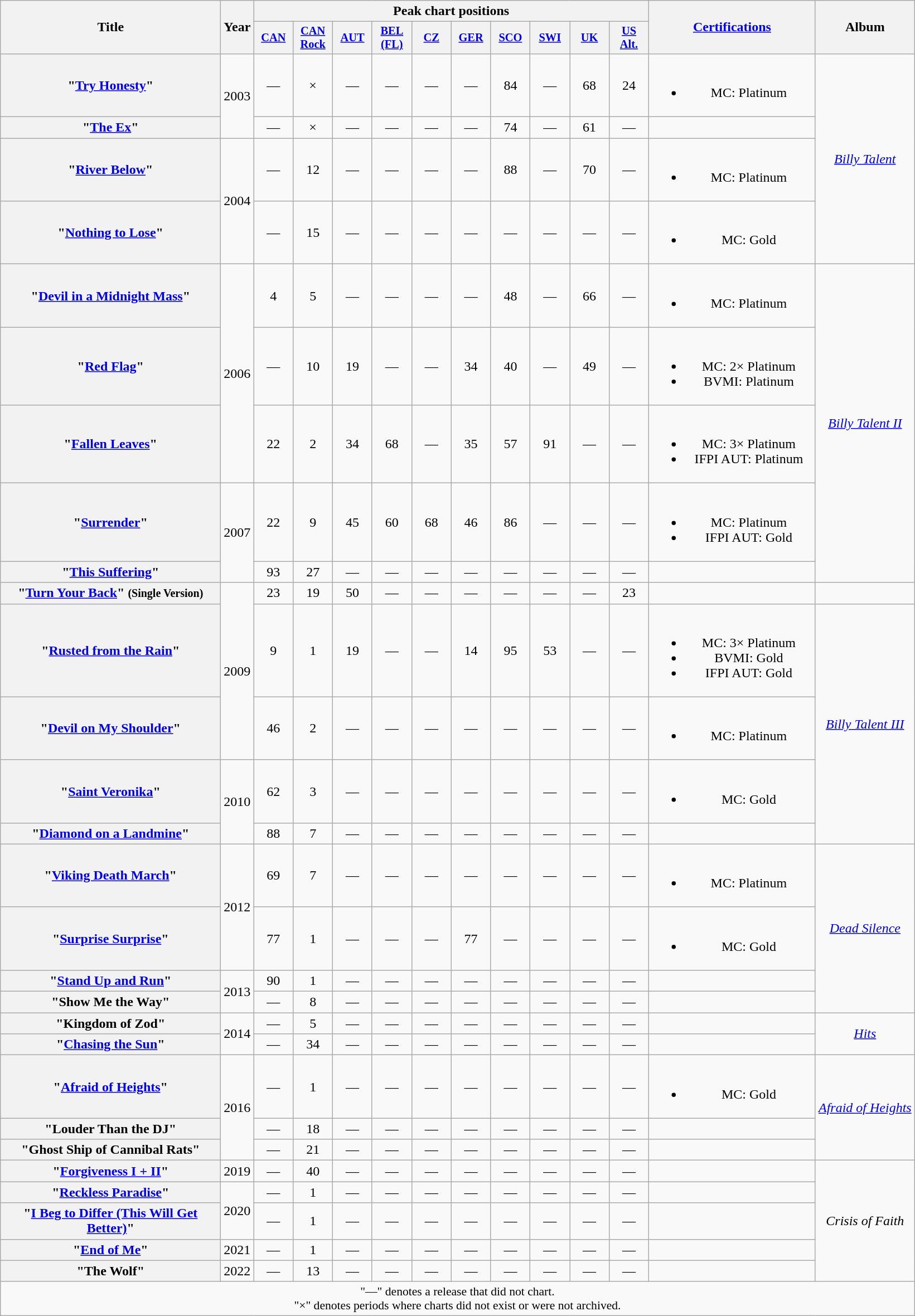<table class="wikitable plainrowheaders" style="text-align:center;">
<tr>
<th scope="col" rowspan="2" style="width:16em;">Title</th>
<th scope="col" rowspan="2" style="width:1em;">Year</th>
<th scope="col" colspan="10">Peak chart positions</th>
<th scope="col" rowspan="2" style="width:12em;"><a href='#'>Certifications</a></th>
<th scope="col" rowspan="2">Album</th>
</tr>
<tr>
<th scope="col" style="width:3em;font-size:85%;"><a href='#'>CAN</a><br></th>
<th scope="col" style="width:3em;font-size:85%;"><a href='#'>CAN<br>Rock</a><br></th>
<th scope="col" style="width:3em;font-size:85%;"><a href='#'>AUT</a><br></th>
<th scope="col" style="width:3em;font-size:85%;"><a href='#'>BEL<br>(FL)</a><br></th>
<th scope="col" style="width:3em;font-size:85%;"><a href='#'>CZ</a><br></th>
<th scope="col" style="width:3em;font-size:85%;"><a href='#'>GER</a><br></th>
<th scope="col" style="width:3em;font-size:85%;"><a href='#'>SCO</a><br></th>
<th scope="col" style="width:3em;font-size:85%;"><a href='#'>SWI</a><br></th>
<th scope="col" style="width:3em;font-size:85%;"><a href='#'>UK</a><br></th>
<th scope="col" style="width:3em;font-size:85%;"><a href='#'>US<br>Alt.</a><br></th>
</tr>
<tr>
<th scope="row">"<a href='#'>Try Honesty</a>"</th>
<td rowspan="2">2003</td>
<td>—</td>
<td>×</td>
<td>—</td>
<td>—</td>
<td>—</td>
<td>—</td>
<td>84</td>
<td>—</td>
<td>68</td>
<td>24</td>
<td><br><ul><li>MC: Platinum</li></ul></td>
<td rowspan="4"><em><a href='#'>Billy Talent</a></em></td>
</tr>
<tr>
<th scope="row">"<a href='#'>The Ex</a>"</th>
<td>—</td>
<td>×</td>
<td>—</td>
<td>—</td>
<td>—</td>
<td>—</td>
<td>74</td>
<td>—</td>
<td>61</td>
<td>—</td>
<td></td>
</tr>
<tr>
<th scope="row">"<a href='#'>River Below</a>"</th>
<td rowspan="2">2004</td>
<td>—</td>
<td>12</td>
<td>—</td>
<td>—</td>
<td>—</td>
<td>—</td>
<td>88</td>
<td>—</td>
<td>70</td>
<td>—</td>
<td><br><ul><li>MC: Platinum</li></ul></td>
</tr>
<tr>
<th scope="row">"<a href='#'>Nothing to Lose</a>"</th>
<td>—</td>
<td>15</td>
<td>—</td>
<td>—</td>
<td>—</td>
<td>—</td>
<td>—</td>
<td>—</td>
<td>—</td>
<td>—</td>
<td><br><ul><li>MC: Gold</li></ul></td>
</tr>
<tr>
<th scope="row">"<a href='#'>Devil in a Midnight Mass</a>"</th>
<td rowspan="3">2006</td>
<td>4</td>
<td>5</td>
<td>—</td>
<td>—</td>
<td>—</td>
<td>—</td>
<td>48</td>
<td>—</td>
<td>66</td>
<td>—</td>
<td><br><ul><li>MC: Platinum</li></ul></td>
<td rowspan="5"><em><a href='#'>Billy Talent II</a></em></td>
</tr>
<tr>
<th scope="row">"<a href='#'>Red Flag</a>"</th>
<td>—</td>
<td>10</td>
<td>19</td>
<td>—</td>
<td>—</td>
<td>34</td>
<td>40</td>
<td>—</td>
<td>49</td>
<td>—</td>
<td><br><ul><li>MC: 2× Platinum</li><li>BVMI: Platinum</li></ul></td>
</tr>
<tr>
<th scope="row">"<a href='#'>Fallen Leaves</a>"</th>
<td>22</td>
<td>2</td>
<td>34</td>
<td>68</td>
<td>—</td>
<td>35</td>
<td>57</td>
<td>91</td>
<td>—</td>
<td>—</td>
<td><br><ul><li>MC: 3× Platinum</li><li>IFPI AUT: Platinum</li></ul></td>
</tr>
<tr>
<th scope="row">"<a href='#'>Surrender</a>"</th>
<td rowspan="2">2007</td>
<td>22</td>
<td>9</td>
<td>45</td>
<td>60</td>
<td>68</td>
<td>46</td>
<td>86</td>
<td>—</td>
<td>—</td>
<td>—</td>
<td><br><ul><li>MC: Platinum</li><li>IFPI AUT: Gold</li></ul></td>
</tr>
<tr>
<th scope="row">"<a href='#'>This Suffering</a>"</th>
<td>93</td>
<td>27</td>
<td>—</td>
<td>—</td>
<td>—</td>
<td>—</td>
<td>—</td>
<td>—</td>
<td>—</td>
<td>—</td>
<td></td>
</tr>
<tr>
<th scope="row">"<a href='#'>Turn Your Back</a>" <small>(Single Version)</small><br></th>
<td rowspan="3">2009</td>
<td>23</td>
<td>19</td>
<td>50</td>
<td>—</td>
<td>—</td>
<td>—</td>
<td>—</td>
<td>—</td>
<td>—</td>
<td>23</td>
<td></td>
<td></td>
</tr>
<tr>
<th scope="row">"<a href='#'>Rusted from the Rain</a>"</th>
<td>9</td>
<td>1</td>
<td>19</td>
<td>—</td>
<td>—</td>
<td>14</td>
<td>95</td>
<td>53</td>
<td>—</td>
<td>—</td>
<td><br><ul><li>MC: 3× Platinum</li><li>BVMI: Gold</li><li>IFPI AUT: Gold</li></ul></td>
<td rowspan="4"><em><a href='#'>Billy Talent III</a></em></td>
</tr>
<tr>
<th scope="row">"<a href='#'>Devil on My Shoulder</a>"</th>
<td>46</td>
<td>2</td>
<td>—</td>
<td>—</td>
<td>—</td>
<td>—</td>
<td>—</td>
<td>—</td>
<td>—</td>
<td>—</td>
<td><br><ul><li>MC: Platinum</li></ul></td>
</tr>
<tr>
<th scope="row">"<a href='#'>Saint Veronika</a>"</th>
<td rowspan="2">2010</td>
<td>62</td>
<td>3</td>
<td>—</td>
<td>—</td>
<td>—</td>
<td>—</td>
<td>—</td>
<td>—</td>
<td>—</td>
<td>—</td>
<td><br><ul><li>MC: Gold</li></ul></td>
</tr>
<tr>
<th scope="row">"<a href='#'>Diamond on a Landmine</a>"</th>
<td>88</td>
<td>7</td>
<td>—</td>
<td>—</td>
<td>—</td>
<td>—</td>
<td>—</td>
<td>—</td>
<td>—</td>
<td>—</td>
<td></td>
</tr>
<tr>
<th scope="row">"<a href='#'>Viking Death March</a>"</th>
<td rowspan="2">2012</td>
<td>69</td>
<td>7</td>
<td>—</td>
<td>—</td>
<td>—</td>
<td>—</td>
<td>—</td>
<td>—</td>
<td>—</td>
<td>—</td>
<td><br><ul><li>MC: Platinum</li></ul></td>
<td rowspan="4"><em><a href='#'>Dead Silence</a></em></td>
</tr>
<tr>
<th scope="row">"<a href='#'>Surprise Surprise</a>"</th>
<td>77</td>
<td>1</td>
<td>—</td>
<td>—</td>
<td>—</td>
<td>77</td>
<td>—</td>
<td>—</td>
<td>—</td>
<td>—</td>
<td><br><ul><li>MC: Gold</li></ul></td>
</tr>
<tr>
<th scope="row">"<a href='#'>Stand Up and Run</a>"</th>
<td rowspan="2">2013</td>
<td>90</td>
<td>1</td>
<td>—</td>
<td>—</td>
<td>—</td>
<td>—</td>
<td>—</td>
<td>—</td>
<td>—</td>
<td>—</td>
<td></td>
</tr>
<tr>
<th scope="row">"Show Me the Way"</th>
<td>—</td>
<td>8</td>
<td>—</td>
<td>—</td>
<td>—</td>
<td>—</td>
<td>—</td>
<td>—</td>
<td>—</td>
<td>—</td>
<td></td>
</tr>
<tr>
<th scope="row">"Kingdom of Zod"</th>
<td rowspan="2">2014</td>
<td>—</td>
<td>5</td>
<td>—</td>
<td>—</td>
<td>—</td>
<td>—</td>
<td>—</td>
<td>—</td>
<td>—</td>
<td>—</td>
<td></td>
<td rowspan="2"><em><a href='#'>Hits</a></em></td>
</tr>
<tr>
<th scope="row">"<a href='#'>Chasing the Sun</a>"</th>
<td>—</td>
<td>34</td>
<td>—</td>
<td>—</td>
<td>—</td>
<td>—</td>
<td>—</td>
<td>—</td>
<td>—</td>
<td>—</td>
<td></td>
</tr>
<tr>
<th scope="row">"<a href='#'>Afraid of Heights</a>"</th>
<td rowspan="3">2016</td>
<td>—</td>
<td>1</td>
<td>—</td>
<td>—</td>
<td>—</td>
<td>—</td>
<td>—</td>
<td>—</td>
<td>—</td>
<td>—</td>
<td><br><ul><li>MC: Gold</li></ul></td>
<td rowspan="3"><em><a href='#'>Afraid of Heights</a></em></td>
</tr>
<tr>
<th scope="row">"Louder Than the DJ"</th>
<td>—</td>
<td>18</td>
<td>—</td>
<td>—</td>
<td>—</td>
<td>—</td>
<td>—</td>
<td>—</td>
<td>—</td>
<td>—</td>
<td></td>
</tr>
<tr>
<th scope="row">"Ghost Ship of Cannibal Rats"</th>
<td>—</td>
<td>21</td>
<td>—</td>
<td>—</td>
<td>—</td>
<td>—</td>
<td>—</td>
<td>—</td>
<td>—</td>
<td>—</td>
<td></td>
</tr>
<tr>
<th scope="row">"<a href='#'>Forgiveness I + II</a>"</th>
<td>2019</td>
<td>—</td>
<td>40</td>
<td>—</td>
<td>—</td>
<td>—</td>
<td>—</td>
<td>—</td>
<td>—</td>
<td>—</td>
<td>—</td>
<td></td>
<td rowspan="5"><em>Crisis of Faith</em></td>
</tr>
<tr>
<th scope="row">"<a href='#'>Reckless Paradise</a>"</th>
<td rowspan="2">2020</td>
<td>—</td>
<td>1</td>
<td>—</td>
<td>—</td>
<td>—</td>
<td>—</td>
<td>—</td>
<td>—</td>
<td>—</td>
<td>—</td>
<td></td>
</tr>
<tr>
<th scope="row">"<a href='#'>I Beg to Differ (This Will Get Better)</a>"</th>
<td>—</td>
<td>1</td>
<td>—</td>
<td>—</td>
<td>—</td>
<td>—</td>
<td>—</td>
<td>—</td>
<td>—</td>
<td>—</td>
<td></td>
</tr>
<tr>
<th scope="row">"<a href='#'>End of Me</a>"<br></th>
<td>2021</td>
<td>—</td>
<td>1</td>
<td>—</td>
<td>—</td>
<td>—</td>
<td>—</td>
<td>—</td>
<td>—</td>
<td>—</td>
<td>—</td>
<td></td>
</tr>
<tr>
<th scope="row">"The Wolf" </th>
<td>2022</td>
<td>—</td>
<td>13</td>
<td>—</td>
<td>—</td>
<td>—</td>
<td>—</td>
<td>—</td>
<td>—</td>
<td>—</td>
<td>—</td>
<td></td>
</tr>
<tr>
<td colspan="15" style="text-align:center; font-size:90%">"—" denotes a release that did not chart.<br>"×" denotes periods where charts did not exist or were not archived.</td>
</tr>
</table>
